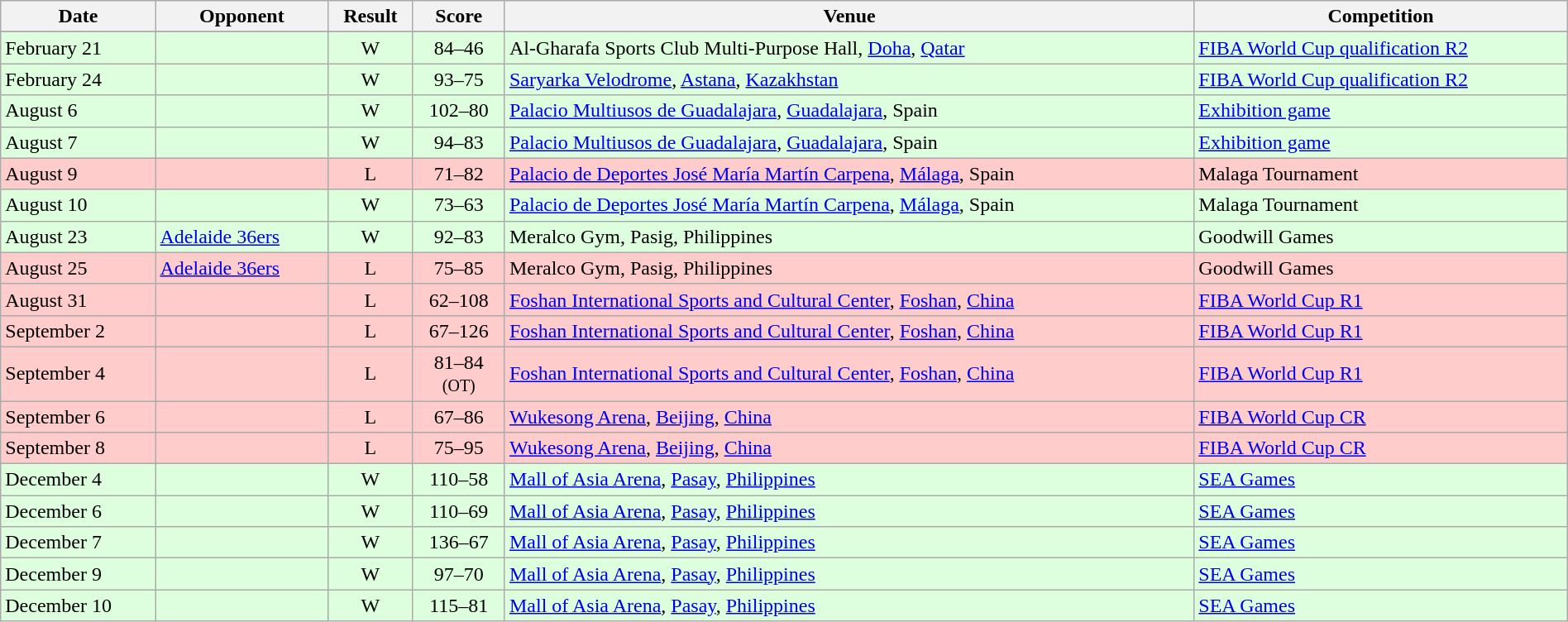<table width=100% class="wikitable">
<tr>
<th>Date</th>
<th>Opponent</th>
<th>Result</th>
<th>Score</th>
<th>Venue</th>
<th>Competition</th>
</tr>
<tr>
</tr>
<tr style="background:#dfd;">
<td>February 21</td>
<td></td>
<td align=center>W</td>
<td align=center>84–46</td>
<td> Al-Gharafa Sports Club Multi-Purpose Hall, <a href='#'>Doha</a>, <a href='#'>Qatar</a></td>
<td><a href='#'>FIBA World Cup qualification R2</a></td>
</tr>
<tr style="background:#dfd;">
<td>February 24</td>
<td></td>
<td align=center>W</td>
<td align=center>93–75</td>
<td> <a href='#'>Saryarka Velodrome</a>, <a href='#'>Astana</a>, <a href='#'>Kazakhstan</a></td>
<td><a href='#'>FIBA World Cup qualification R2</a></td>
</tr>
<tr style="background:#dfd;">
<td>August 6</td>
<td></td>
<td align=center>W</td>
<td align=center>102–80</td>
<td> <a href='#'>Palacio Multiusos de Guadalajara</a>, <a href='#'>Guadalajara</a>, Spain</td>
<td><a href='#'>Exhibition game</a></td>
</tr>
<tr style="background:#dfd;">
<td>August 7</td>
<td></td>
<td align=center>W</td>
<td align=center>94–83</td>
<td> <a href='#'>Palacio Multiusos de Guadalajara</a>, <a href='#'>Guadalajara</a>, Spain</td>
<td><a href='#'>Exhibition game</a></td>
</tr>
<tr style="background:#fcc;">
<td>August 9</td>
<td></td>
<td align=center>L</td>
<td align=center>71–82</td>
<td> <a href='#'>Palacio de Deportes José María Martín Carpena</a>, <a href='#'>Málaga</a>, Spain</td>
<td>Malaga Tournament</td>
</tr>
<tr style="background:#dfd;">
<td>August 10</td>
<td></td>
<td align=center>W</td>
<td align=center>73–63</td>
<td> <a href='#'>Palacio de Deportes José María Martín Carpena</a>, <a href='#'>Málaga</a>, Spain</td>
<td>Malaga Tournament</td>
</tr>
<tr style="background:#dfd;">
<td>August 23</td>
<td> <a href='#'>Adelaide 36ers</a></td>
<td align=center>W</td>
<td align=center>92–83</td>
<td> Meralco Gym, Pasig, Philippines</td>
<td>Goodwill Games</td>
</tr>
<tr style="background:#fcc;">
<td>August 25</td>
<td> <a href='#'>Adelaide 36ers</a></td>
<td align=center>L</td>
<td align=center>75–85</td>
<td> Meralco Gym, Pasig, Philippines</td>
<td>Goodwill Games</td>
</tr>
<tr style="background:#fcc;">
<td>August 31</td>
<td></td>
<td align=center>L</td>
<td align=center>62–108</td>
<td> <a href='#'>Foshan International Sports and Cultural Center</a>, <a href='#'>Foshan</a>, <a href='#'>China</a></td>
<td><a href='#'>FIBA World Cup R1</a></td>
</tr>
<tr style="background:#fcc;">
<td>September 2</td>
<td></td>
<td align=center>L</td>
<td align=center>67–126</td>
<td> <a href='#'>Foshan International Sports and Cultural Center</a>, <a href='#'>Foshan</a>, <a href='#'>China</a></td>
<td><a href='#'>FIBA World Cup R1</a></td>
</tr>
<tr style="background:#fcc;">
<td>September 4</td>
<td></td>
<td align=center>L</td>
<td align=center>81–84<br><small>(OT)</small></td>
<td> <a href='#'>Foshan International Sports and Cultural Center</a>, <a href='#'>Foshan</a>, <a href='#'>China</a></td>
<td><a href='#'>FIBA World Cup R1</a></td>
</tr>
<tr style="background:#fcc;">
<td>September 6</td>
<td></td>
<td align=center>L</td>
<td align=center>67–86</td>
<td> <a href='#'>Wukesong Arena</a>, <a href='#'>Beijing</a>, <a href='#'>China</a></td>
<td><a href='#'>FIBA World Cup CR</a></td>
</tr>
<tr style="background:#fcc;">
<td>September 8</td>
<td></td>
<td align=center>L</td>
<td align=center>75–95</td>
<td> <a href='#'>Wukesong Arena</a>, <a href='#'>Beijing</a>, <a href='#'>China</a></td>
<td><a href='#'>FIBA World Cup CR</a></td>
</tr>
<tr style="background:#dfd;">
<td>December 4</td>
<td></td>
<td align=center>W</td>
<td align=center>110–58</td>
<td> <a href='#'>Mall of Asia Arena</a>, <a href='#'>Pasay</a>, <a href='#'>Philippines</a></td>
<td><a href='#'>SEA Games</a></td>
</tr>
<tr style="background:#dfd;">
<td>December 6</td>
<td></td>
<td align=center>W</td>
<td align=center>110–69</td>
<td> <a href='#'>Mall of Asia Arena</a>, <a href='#'>Pasay</a>, <a href='#'>Philippines</a></td>
<td><a href='#'>SEA Games</a></td>
</tr>
<tr style="background:#dfd;">
<td>December 7</td>
<td></td>
<td align=center>W</td>
<td align=center>136–67</td>
<td> <a href='#'>Mall of Asia Arena</a>, <a href='#'>Pasay</a>, <a href='#'>Philippines</a></td>
<td><a href='#'>SEA Games</a></td>
</tr>
<tr style="background:#dfd;">
<td>December 9</td>
<td></td>
<td align=center>W</td>
<td align=center>97–70</td>
<td> <a href='#'>Mall of Asia Arena</a>, <a href='#'>Pasay</a>, <a href='#'>Philippines</a></td>
<td><a href='#'>SEA Games</a></td>
</tr>
<tr style="background:#dfd;">
<td>December 10</td>
<td></td>
<td align=center>W</td>
<td align=center>115–81</td>
<td> <a href='#'>Mall of Asia Arena</a>, <a href='#'>Pasay</a>, <a href='#'>Philippines</a></td>
<td><a href='#'>SEA Games</a></td>
</tr>
</table>
